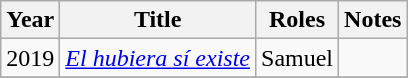<table class="wikitable sortable">
<tr>
<th>Year</th>
<th>Title</th>
<th>Roles</th>
<th>Notes</th>
</tr>
<tr>
<td>2019</td>
<td><em><a href='#'>El hubiera sí existe</a></em></td>
<td>Samuel</td>
<td></td>
</tr>
<tr>
</tr>
</table>
